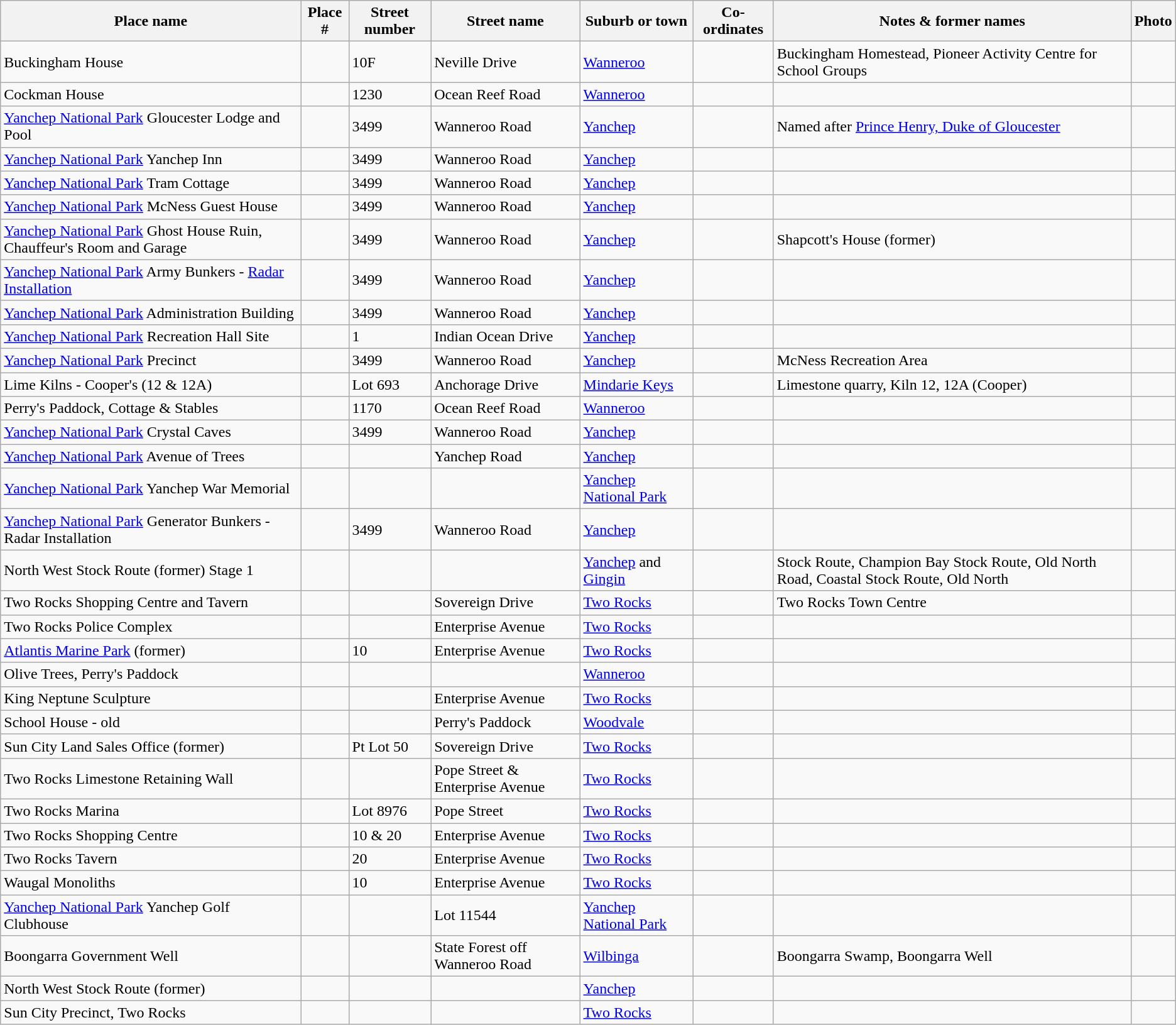<table class="wikitable sortable">
<tr>
<th>Place name</th>
<th>Place #</th>
<th>Street number</th>
<th>Street name</th>
<th>Suburb or town</th>
<th>Co-ordinates</th>
<th class="unsortable">Notes & former names</th>
<th class="unsortable">Photo</th>
</tr>
<tr>
<td>Buckingham House</td>
<td></td>
<td>10F</td>
<td>Neville Drive</td>
<td><a href='#'>Wanneroo</a></td>
<td></td>
<td>Buckingham Homestead, Pioneer Activity Centre for School Groups</td>
<td></td>
</tr>
<tr>
<td>Cockman House</td>
<td></td>
<td>1230</td>
<td>Ocean Reef Road</td>
<td><a href='#'>Wanneroo</a></td>
<td></td>
<td></td>
<td></td>
</tr>
<tr>
<td><a href='#'>Yanchep National Park</a> Gloucester Lodge and Pool</td>
<td></td>
<td>3499</td>
<td>Wanneroo Road</td>
<td><a href='#'>Yanchep</a></td>
<td></td>
<td>Named after <a href='#'>Prince Henry, Duke of Gloucester</a></td>
<td></td>
</tr>
<tr>
<td><a href='#'>Yanchep National Park</a> Yanchep Inn</td>
<td></td>
<td>3499</td>
<td>Wanneroo Road</td>
<td><a href='#'>Yanchep</a></td>
<td></td>
<td></td>
<td></td>
</tr>
<tr>
<td><a href='#'>Yanchep National Park</a> Tram Cottage</td>
<td></td>
<td>3499</td>
<td>Wanneroo Road</td>
<td><a href='#'>Yanchep</a></td>
<td></td>
<td></td>
<td></td>
</tr>
<tr>
<td><a href='#'>Yanchep National Park</a> McNess Guest House</td>
<td></td>
<td>3499</td>
<td>Wanneroo Road</td>
<td><a href='#'>Yanchep</a></td>
<td></td>
<td></td>
<td></td>
</tr>
<tr>
<td><a href='#'>Yanchep National Park</a> Ghost House Ruin,  Chauffeur's Room and Garage</td>
<td></td>
<td>3499</td>
<td>Wanneroo Road</td>
<td><a href='#'>Yanchep</a></td>
<td></td>
<td>Shapcott's House (former)</td>
<td></td>
</tr>
<tr>
<td><a href='#'>Yanchep National Park</a> Army Bunkers - <a href='#'>Radar Installation</a></td>
<td></td>
<td>3499</td>
<td>Wanneroo Road</td>
<td><a href='#'>Yanchep</a></td>
<td></td>
<td></td>
<td></td>
</tr>
<tr>
<td><a href='#'>Yanchep National Park</a> Administration Building</td>
<td></td>
<td>3499</td>
<td>Wanneroo Road</td>
<td><a href='#'>Yanchep</a></td>
<td></td>
<td></td>
<td></td>
</tr>
<tr>
<td><a href='#'>Yanchep National Park</a> Recreation Hall Site</td>
<td></td>
<td>1</td>
<td>Indian Ocean Drive</td>
<td><a href='#'>Yanchep</a></td>
<td></td>
<td></td>
<td></td>
</tr>
<tr>
<td><a href='#'>Yanchep National Park</a> Precinct</td>
<td></td>
<td>3499</td>
<td>Wanneroo Road</td>
<td><a href='#'>Yanchep</a></td>
<td></td>
<td>McNess Recreation Area</td>
<td></td>
</tr>
<tr>
<td>Lime Kilns - Cooper's (12 & 12A)</td>
<td></td>
<td>Lot 693</td>
<td>Anchorage Drive</td>
<td><a href='#'>Mindarie Keys</a></td>
<td></td>
<td>Limestone quarry, Kiln 12, 12A (Cooper)</td>
<td></td>
</tr>
<tr>
<td>Perry's Paddock, Cottage & Stables</td>
<td></td>
<td>1170</td>
<td>Ocean Reef Road</td>
<td><a href='#'>Wanneroo</a></td>
<td></td>
<td></td>
<td></td>
</tr>
<tr>
<td><a href='#'>Yanchep National Park</a> Crystal Caves</td>
<td></td>
<td>3499</td>
<td>Wanneroo Road</td>
<td><a href='#'>Yanchep</a></td>
<td></td>
<td></td>
<td></td>
</tr>
<tr>
<td><a href='#'>Yanchep National Park</a> Avenue of Trees</td>
<td></td>
<td></td>
<td>Yanchep Road</td>
<td><a href='#'>Yanchep</a></td>
<td></td>
<td></td>
<td></td>
</tr>
<tr>
<td><a href='#'>Yanchep National Park</a> Yanchep War Memorial</td>
<td></td>
<td></td>
<td></td>
<td><a href='#'>Yanchep National Park</a></td>
<td></td>
<td></td>
<td></td>
</tr>
<tr>
<td><a href='#'>Yanchep National Park</a> Generator Bunkers - Radar Installation</td>
<td></td>
<td>3499</td>
<td>Wanneroo Road</td>
<td><a href='#'>Yanchep</a></td>
<td></td>
<td></td>
<td></td>
</tr>
<tr>
<td>North West Stock Route (former) Stage 1</td>
<td></td>
<td></td>
<td></td>
<td><a href='#'>Yanchep</a> and <a href='#'>Gingin</a></td>
<td></td>
<td>Stock Route, Champion Bay Stock Route, Old North Road, Coastal Stock Route, Old North</td>
<td></td>
</tr>
<tr>
<td>Two Rocks Shopping Centre and Tavern</td>
<td></td>
<td></td>
<td>Sovereign Drive</td>
<td><a href='#'>Two Rocks</a></td>
<td></td>
<td>Two Rocks Town Centre</td>
<td></td>
</tr>
<tr>
<td>Two Rocks Police Complex</td>
<td></td>
<td></td>
<td>Enterprise Avenue</td>
<td><a href='#'>Two Rocks</a></td>
<td></td>
<td></td>
<td></td>
</tr>
<tr>
<td><a href='#'>Atlantis Marine Park</a> (former)</td>
<td></td>
<td>10</td>
<td>Enterprise Avenue</td>
<td><a href='#'>Two Rocks</a></td>
<td></td>
<td></td>
<td></td>
</tr>
<tr>
<td>Olive Trees, Perry's Paddock</td>
<td></td>
<td></td>
<td></td>
<td><a href='#'>Wanneroo</a></td>
<td></td>
<td></td>
<td></td>
</tr>
<tr>
<td>King Neptune Sculpture</td>
<td></td>
<td></td>
<td>Enterprise Avenue</td>
<td><a href='#'>Two Rocks</a></td>
<td></td>
<td></td>
<td></td>
</tr>
<tr>
<td>School House - old</td>
<td></td>
<td></td>
<td>Perry's Paddock</td>
<td><a href='#'>Woodvale</a></td>
<td></td>
<td></td>
<td></td>
</tr>
<tr>
<td>Sun City Land Sales Office (former)</td>
<td></td>
<td>Pt Lot 50</td>
<td>Sovereign Drive</td>
<td><a href='#'>Two Rocks</a></td>
<td></td>
<td></td>
<td></td>
</tr>
<tr>
<td>Two Rocks Limestone Retaining Wall</td>
<td></td>
<td></td>
<td>Pope Street & Enterprise Avenue</td>
<td><a href='#'>Two Rocks</a></td>
<td></td>
<td></td>
<td></td>
</tr>
<tr>
<td>Two Rocks Marina</td>
<td></td>
<td>Lot 8976</td>
<td>Pope Street</td>
<td><a href='#'>Two Rocks</a></td>
<td></td>
<td></td>
<td></td>
</tr>
<tr>
<td>Two Rocks Shopping Centre</td>
<td></td>
<td>10 & 20</td>
<td>Enterprise Avenue</td>
<td><a href='#'>Two Rocks</a></td>
<td></td>
<td></td>
<td></td>
</tr>
<tr>
<td>Two Rocks Tavern</td>
<td></td>
<td>20</td>
<td>Enterprise Avenue</td>
<td><a href='#'>Two Rocks</a></td>
<td></td>
<td></td>
<td></td>
</tr>
<tr>
<td>Waugal Monoliths</td>
<td></td>
<td>10</td>
<td>Enterprise Avenue</td>
<td><a href='#'>Two Rocks</a></td>
<td></td>
<td></td>
<td></td>
</tr>
<tr>
<td><a href='#'>Yanchep National Park</a> Yanchep Golf Clubhouse</td>
<td></td>
<td></td>
<td>Lot 11544</td>
<td><a href='#'>Yanchep National Park</a></td>
<td></td>
<td></td>
<td></td>
</tr>
<tr>
<td>Boongarra Government Well</td>
<td></td>
<td></td>
<td>State Forest off Wanneroo Road</td>
<td><a href='#'>Wilbinga</a></td>
<td></td>
<td>Boongarra Swamp, Boongarra Well</td>
<td></td>
</tr>
<tr>
<td>North West Stock Route (former)</td>
<td></td>
<td></td>
<td></td>
<td><a href='#'>Yanchep</a></td>
<td></td>
<td></td>
<td></td>
</tr>
<tr>
<td>Sun City Precinct, Two Rocks</td>
<td></td>
<td></td>
<td></td>
<td><a href='#'>Two Rocks</a></td>
<td></td>
<td></td>
<td></td>
</tr>
</table>
